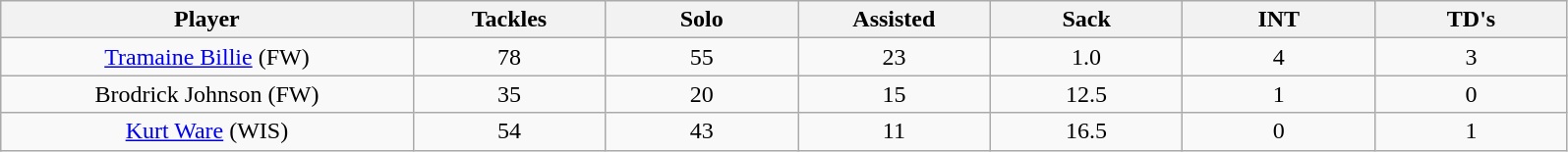<table class="wikitable sortable">
<tr>
<th bgcolor="#DDDDFF" width="15%">Player</th>
<th bgcolor="#DDDDFF" width="7%">Tackles</th>
<th bgcolor="#DDDDFF" width="7%">Solo</th>
<th bgcolor="#DDDDFF" width="7%">Assisted</th>
<th bgcolor="#DDDDFF" width="7%">Sack</th>
<th bgcolor="#DDDDFF" width="7%">INT</th>
<th bgcolor="#DDDDFF" width="7%">TD's</th>
</tr>
<tr align="center">
<td><a href='#'>Tramaine Billie</a> (FW)</td>
<td>78</td>
<td>55</td>
<td>23</td>
<td>1.0</td>
<td>4</td>
<td>3</td>
</tr>
<tr align="center">
<td>Brodrick Johnson (FW)</td>
<td>35</td>
<td>20</td>
<td>15</td>
<td>12.5</td>
<td>1</td>
<td>0</td>
</tr>
<tr align="center">
<td><a href='#'>Kurt Ware</a> (WIS)</td>
<td>54</td>
<td>43</td>
<td>11</td>
<td>16.5</td>
<td>0</td>
<td>1</td>
</tr>
</table>
